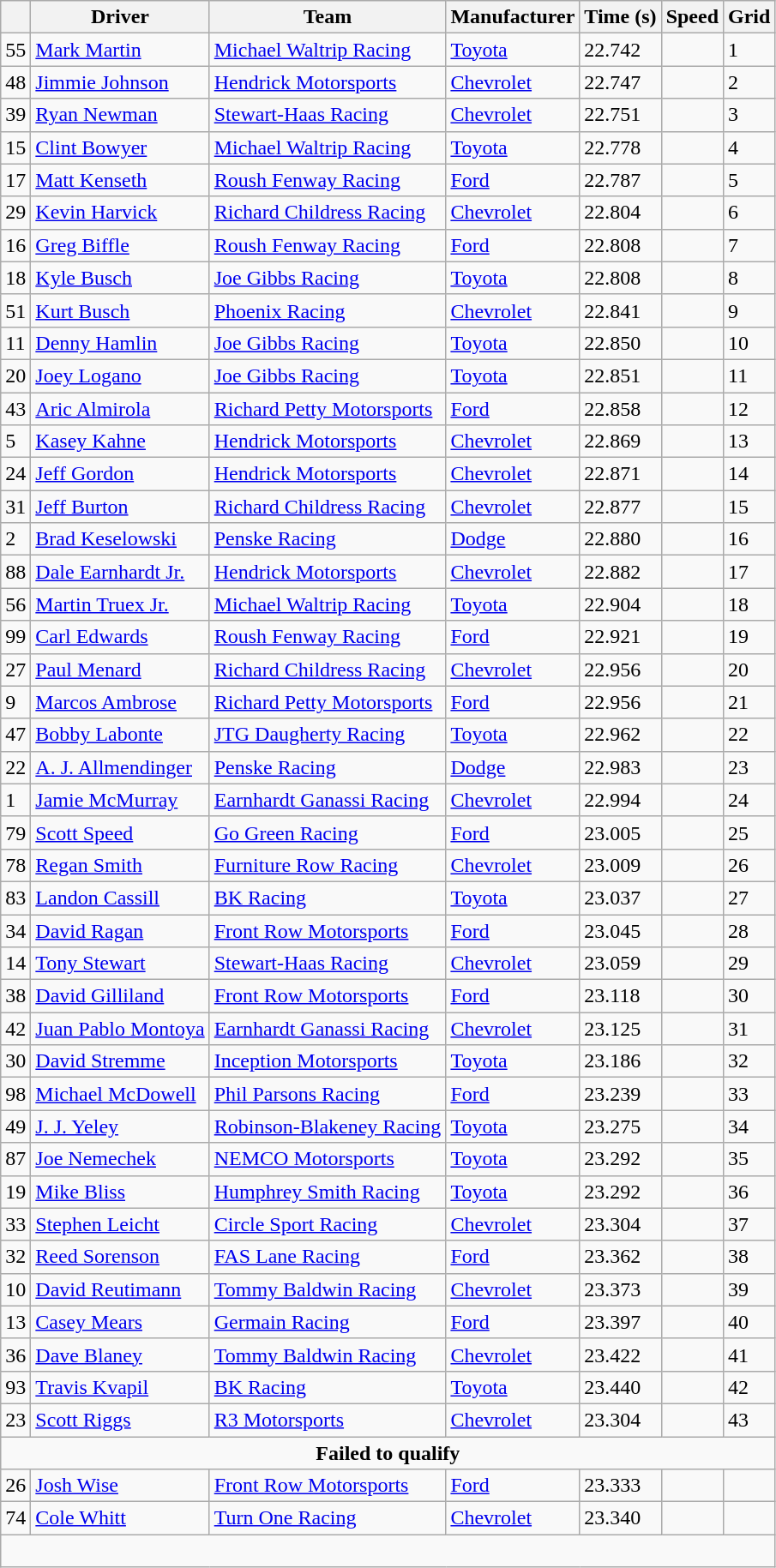<table class="wikitable">
<tr>
<th></th>
<th>Driver</th>
<th>Team</th>
<th>Manufacturer</th>
<th>Time (s)</th>
<th>Speed</th>
<th>Grid</th>
</tr>
<tr>
<td>55</td>
<td><a href='#'>Mark Martin</a></td>
<td><a href='#'>Michael Waltrip Racing</a></td>
<td><a href='#'>Toyota</a></td>
<td>22.742</td>
<td></td>
<td>1</td>
</tr>
<tr>
<td>48</td>
<td><a href='#'>Jimmie Johnson</a></td>
<td><a href='#'>Hendrick Motorsports</a></td>
<td><a href='#'>Chevrolet</a></td>
<td>22.747</td>
<td></td>
<td>2</td>
</tr>
<tr>
<td>39</td>
<td><a href='#'>Ryan Newman</a></td>
<td><a href='#'>Stewart-Haas Racing</a></td>
<td><a href='#'>Chevrolet</a></td>
<td>22.751</td>
<td></td>
<td>3</td>
</tr>
<tr>
<td>15</td>
<td><a href='#'>Clint Bowyer</a></td>
<td><a href='#'>Michael Waltrip Racing</a></td>
<td><a href='#'>Toyota</a></td>
<td>22.778</td>
<td></td>
<td>4</td>
</tr>
<tr>
<td>17</td>
<td><a href='#'>Matt Kenseth</a></td>
<td><a href='#'>Roush Fenway Racing</a></td>
<td><a href='#'>Ford</a></td>
<td>22.787</td>
<td></td>
<td>5</td>
</tr>
<tr>
<td>29</td>
<td><a href='#'>Kevin Harvick</a></td>
<td><a href='#'>Richard Childress Racing</a></td>
<td><a href='#'>Chevrolet</a></td>
<td>22.804</td>
<td></td>
<td>6</td>
</tr>
<tr>
<td>16</td>
<td><a href='#'>Greg Biffle</a></td>
<td><a href='#'>Roush Fenway Racing</a></td>
<td><a href='#'>Ford</a></td>
<td>22.808</td>
<td></td>
<td>7</td>
</tr>
<tr>
<td>18</td>
<td><a href='#'>Kyle Busch</a></td>
<td><a href='#'>Joe Gibbs Racing</a></td>
<td><a href='#'>Toyota</a></td>
<td>22.808</td>
<td></td>
<td>8</td>
</tr>
<tr>
<td>51</td>
<td><a href='#'>Kurt Busch</a></td>
<td><a href='#'>Phoenix Racing</a></td>
<td><a href='#'>Chevrolet</a></td>
<td>22.841</td>
<td></td>
<td>9</td>
</tr>
<tr>
<td>11</td>
<td><a href='#'>Denny Hamlin</a></td>
<td><a href='#'>Joe Gibbs Racing</a></td>
<td><a href='#'>Toyota</a></td>
<td>22.850</td>
<td></td>
<td>10</td>
</tr>
<tr>
<td>20</td>
<td><a href='#'>Joey Logano</a></td>
<td><a href='#'>Joe Gibbs Racing</a></td>
<td><a href='#'>Toyota</a></td>
<td>22.851</td>
<td></td>
<td>11</td>
</tr>
<tr>
<td>43</td>
<td><a href='#'>Aric Almirola</a></td>
<td><a href='#'>Richard Petty Motorsports</a></td>
<td><a href='#'>Ford</a></td>
<td>22.858</td>
<td></td>
<td>12</td>
</tr>
<tr>
<td>5</td>
<td><a href='#'>Kasey Kahne</a></td>
<td><a href='#'>Hendrick Motorsports</a></td>
<td><a href='#'>Chevrolet</a></td>
<td>22.869</td>
<td></td>
<td>13</td>
</tr>
<tr>
<td>24</td>
<td><a href='#'>Jeff Gordon</a></td>
<td><a href='#'>Hendrick Motorsports</a></td>
<td><a href='#'>Chevrolet</a></td>
<td>22.871</td>
<td></td>
<td>14</td>
</tr>
<tr>
<td>31</td>
<td><a href='#'>Jeff Burton</a></td>
<td><a href='#'>Richard Childress Racing</a></td>
<td><a href='#'>Chevrolet</a></td>
<td>22.877</td>
<td></td>
<td>15</td>
</tr>
<tr>
<td>2</td>
<td><a href='#'>Brad Keselowski</a></td>
<td><a href='#'>Penske Racing</a></td>
<td><a href='#'>Dodge</a></td>
<td>22.880</td>
<td></td>
<td>16</td>
</tr>
<tr>
<td>88</td>
<td><a href='#'>Dale Earnhardt Jr.</a></td>
<td><a href='#'>Hendrick Motorsports</a></td>
<td><a href='#'>Chevrolet</a></td>
<td>22.882</td>
<td></td>
<td>17</td>
</tr>
<tr>
<td>56</td>
<td><a href='#'>Martin Truex Jr.</a></td>
<td><a href='#'>Michael Waltrip Racing</a></td>
<td><a href='#'>Toyota</a></td>
<td>22.904</td>
<td></td>
<td>18</td>
</tr>
<tr>
<td>99</td>
<td><a href='#'>Carl Edwards</a></td>
<td><a href='#'>Roush Fenway Racing</a></td>
<td><a href='#'>Ford</a></td>
<td>22.921</td>
<td></td>
<td>19</td>
</tr>
<tr>
<td>27</td>
<td><a href='#'>Paul Menard</a></td>
<td><a href='#'>Richard Childress Racing</a></td>
<td><a href='#'>Chevrolet</a></td>
<td>22.956</td>
<td></td>
<td>20</td>
</tr>
<tr>
<td>9</td>
<td><a href='#'>Marcos Ambrose</a></td>
<td><a href='#'>Richard Petty Motorsports</a></td>
<td><a href='#'>Ford</a></td>
<td>22.956</td>
<td></td>
<td>21</td>
</tr>
<tr>
<td>47</td>
<td><a href='#'>Bobby Labonte</a></td>
<td><a href='#'>JTG Daugherty Racing</a></td>
<td><a href='#'>Toyota</a></td>
<td>22.962</td>
<td></td>
<td>22</td>
</tr>
<tr>
<td>22</td>
<td><a href='#'>A. J. Allmendinger</a></td>
<td><a href='#'>Penske Racing</a></td>
<td><a href='#'>Dodge</a></td>
<td>22.983</td>
<td></td>
<td>23</td>
</tr>
<tr>
<td>1</td>
<td><a href='#'>Jamie McMurray</a></td>
<td><a href='#'>Earnhardt Ganassi Racing</a></td>
<td><a href='#'>Chevrolet</a></td>
<td>22.994</td>
<td></td>
<td>24</td>
</tr>
<tr>
<td>79</td>
<td><a href='#'>Scott Speed</a></td>
<td><a href='#'>Go Green Racing</a></td>
<td><a href='#'>Ford</a></td>
<td>23.005</td>
<td></td>
<td>25</td>
</tr>
<tr>
<td>78</td>
<td><a href='#'>Regan Smith</a></td>
<td><a href='#'>Furniture Row Racing</a></td>
<td><a href='#'>Chevrolet</a></td>
<td>23.009</td>
<td></td>
<td>26</td>
</tr>
<tr>
<td>83</td>
<td><a href='#'>Landon Cassill</a></td>
<td><a href='#'>BK Racing</a></td>
<td><a href='#'>Toyota</a></td>
<td>23.037</td>
<td></td>
<td>27</td>
</tr>
<tr>
<td>34</td>
<td><a href='#'>David Ragan</a></td>
<td><a href='#'>Front Row Motorsports</a></td>
<td><a href='#'>Ford</a></td>
<td>23.045</td>
<td></td>
<td>28</td>
</tr>
<tr>
<td>14</td>
<td><a href='#'>Tony Stewart</a></td>
<td><a href='#'>Stewart-Haas Racing</a></td>
<td><a href='#'>Chevrolet</a></td>
<td>23.059</td>
<td></td>
<td>29</td>
</tr>
<tr>
<td>38</td>
<td><a href='#'>David Gilliland</a></td>
<td><a href='#'>Front Row Motorsports</a></td>
<td><a href='#'>Ford</a></td>
<td>23.118</td>
<td></td>
<td>30</td>
</tr>
<tr>
<td>42</td>
<td><a href='#'>Juan Pablo Montoya</a></td>
<td><a href='#'>Earnhardt Ganassi Racing</a></td>
<td><a href='#'>Chevrolet</a></td>
<td>23.125</td>
<td></td>
<td>31</td>
</tr>
<tr>
<td>30</td>
<td><a href='#'>David Stremme</a></td>
<td><a href='#'>Inception Motorsports</a></td>
<td><a href='#'>Toyota</a></td>
<td>23.186</td>
<td></td>
<td>32</td>
</tr>
<tr>
<td>98</td>
<td><a href='#'>Michael McDowell</a></td>
<td><a href='#'>Phil Parsons Racing</a></td>
<td><a href='#'>Ford</a></td>
<td>23.239</td>
<td></td>
<td>33</td>
</tr>
<tr>
<td>49</td>
<td><a href='#'>J. J. Yeley</a></td>
<td><a href='#'>Robinson-Blakeney Racing</a></td>
<td><a href='#'>Toyota</a></td>
<td>23.275</td>
<td></td>
<td>34</td>
</tr>
<tr>
<td>87</td>
<td><a href='#'>Joe Nemechek</a></td>
<td><a href='#'>NEMCO Motorsports</a></td>
<td><a href='#'>Toyota</a></td>
<td>23.292</td>
<td></td>
<td>35</td>
</tr>
<tr>
<td>19</td>
<td><a href='#'>Mike Bliss</a></td>
<td><a href='#'>Humphrey Smith Racing</a></td>
<td><a href='#'>Toyota</a></td>
<td>23.292</td>
<td></td>
<td>36</td>
</tr>
<tr>
<td>33</td>
<td><a href='#'>Stephen Leicht</a></td>
<td><a href='#'>Circle Sport Racing</a></td>
<td><a href='#'>Chevrolet</a></td>
<td>23.304</td>
<td></td>
<td>37</td>
</tr>
<tr>
<td>32</td>
<td><a href='#'>Reed Sorenson</a></td>
<td><a href='#'>FAS Lane Racing</a></td>
<td><a href='#'>Ford</a></td>
<td>23.362</td>
<td></td>
<td>38</td>
</tr>
<tr>
<td>10</td>
<td><a href='#'>David Reutimann</a></td>
<td><a href='#'>Tommy Baldwin Racing</a></td>
<td><a href='#'>Chevrolet</a></td>
<td>23.373</td>
<td></td>
<td>39</td>
</tr>
<tr>
<td>13</td>
<td><a href='#'>Casey Mears</a></td>
<td><a href='#'>Germain Racing</a></td>
<td><a href='#'>Ford</a></td>
<td>23.397</td>
<td></td>
<td>40</td>
</tr>
<tr>
<td>36</td>
<td><a href='#'>Dave Blaney</a></td>
<td><a href='#'>Tommy Baldwin Racing</a></td>
<td><a href='#'>Chevrolet</a></td>
<td>23.422</td>
<td></td>
<td>41</td>
</tr>
<tr>
<td>93</td>
<td><a href='#'>Travis Kvapil</a></td>
<td><a href='#'>BK Racing</a></td>
<td><a href='#'>Toyota</a></td>
<td>23.440</td>
<td></td>
<td>42</td>
</tr>
<tr>
<td>23</td>
<td><a href='#'>Scott Riggs</a></td>
<td><a href='#'>R3 Motorsports</a></td>
<td><a href='#'>Chevrolet</a></td>
<td>23.304</td>
<td></td>
<td>43</td>
</tr>
<tr>
<td colspan="7" style="text-align:center;"><strong>Failed to qualify</strong></td>
</tr>
<tr>
<td>26</td>
<td><a href='#'>Josh Wise</a></td>
<td><a href='#'>Front Row Motorsports</a></td>
<td><a href='#'>Ford</a></td>
<td>23.333</td>
<td></td>
<td></td>
</tr>
<tr>
<td>74</td>
<td><a href='#'>Cole Whitt</a></td>
<td><a href='#'>Turn One Racing</a></td>
<td><a href='#'>Chevrolet</a></td>
<td>23.340</td>
<td></td>
<td></td>
</tr>
<tr>
<td colspan="8"><br></td>
</tr>
</table>
